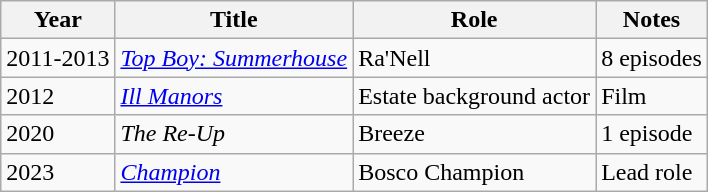<table class="wikitable sortable">
<tr>
<th>Year</th>
<th>Title</th>
<th>Role</th>
<th class="unsortable">Notes</th>
</tr>
<tr>
<td>2011-2013</td>
<td><em><a href='#'>Top Boy: Summerhouse</a></em></td>
<td>Ra'Nell</td>
<td>8 episodes</td>
</tr>
<tr>
<td>2012</td>
<td><em><a href='#'>Ill Manors</a></em></td>
<td>Estate background actor</td>
<td>Film</td>
</tr>
<tr>
<td>2020</td>
<td><em>The Re-Up</em></td>
<td>Breeze</td>
<td>1 episode</td>
</tr>
<tr>
<td>2023</td>
<td><em><a href='#'>Champion</a></em></td>
<td>Bosco Champion</td>
<td>Lead role</td>
</tr>
</table>
